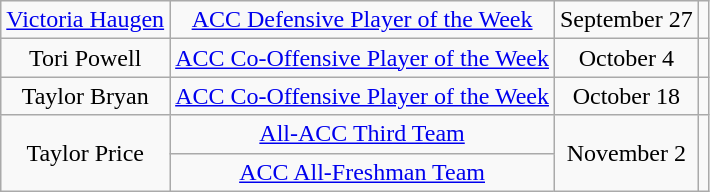<table class="wikitable sortable" style="text-align: center">
<tr>
<td><a href='#'>Victoria Haugen</a></td>
<td><a href='#'>ACC Defensive Player of the Week</a></td>
<td>September 27</td>
<td></td>
</tr>
<tr>
<td>Tori Powell</td>
<td><a href='#'>ACC Co-Offensive Player of the Week</a></td>
<td>October 4</td>
<td></td>
</tr>
<tr>
<td>Taylor Bryan</td>
<td><a href='#'>ACC Co-Offensive Player of the Week</a></td>
<td>October 18</td>
<td></td>
</tr>
<tr>
<td rowspan=2>Taylor Price</td>
<td><a href='#'>All-ACC Third Team</a></td>
<td rowspan=2>November 2</td>
<td rowspan=2></td>
</tr>
<tr>
<td><a href='#'>ACC All-Freshman Team</a></td>
</tr>
</table>
